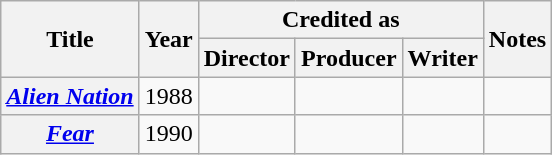<table class="wikitable plainrowheaders sortable">
<tr>
<th rowspan="2" scope="col">Title</th>
<th rowspan="2" scope="col">Year</th>
<th colspan="3" scope="col">Credited as</th>
<th rowspan="2" scope="col" class="unsortable">Notes</th>
</tr>
<tr>
<th>Director</th>
<th>Producer</th>
<th>Writer</th>
</tr>
<tr>
<th scope=row><em><a href='#'>Alien Nation</a></em></th>
<td>1988</td>
<td></td>
<td></td>
<td></td>
<td></td>
</tr>
<tr>
<th scope=row><em><a href='#'>Fear</a></em></th>
<td>1990</td>
<td></td>
<td></td>
<td></td>
<td></td>
</tr>
</table>
